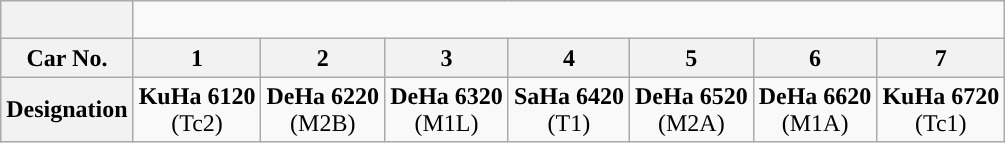<table class="wikitable" style="text-align:center">
<tr style="border-bottom: 4px solid #">
<th> </th>
<td colspan="7"> </td>
</tr>
<tr>
<th>Car No.</th>
<th>1</th>
<th>2</th>
<th>3</th>
<th>4</th>
<th>5</th>
<th>6</th>
<th>7</th>
</tr>
<tr>
<th>Designation</th>
<td><strong>KuHa 6120</strong><br>(Tc2)</td>
<td><strong>DeHa 6220</strong><br> (M2B)</td>
<td style="background-color: #"><strong>DeHa 6320</strong><br> (M1L)</td>
<td><strong>SaHa 6420</strong><br> (T1)</td>
<td><strong>DeHa 6520</strong><br> (M2A)</td>
<td><strong>DeHa 6620</strong><br> (M1A)</td>
<td><strong>KuHa 6720</strong><br> (Tc1)</td>
</tr>
</table>
